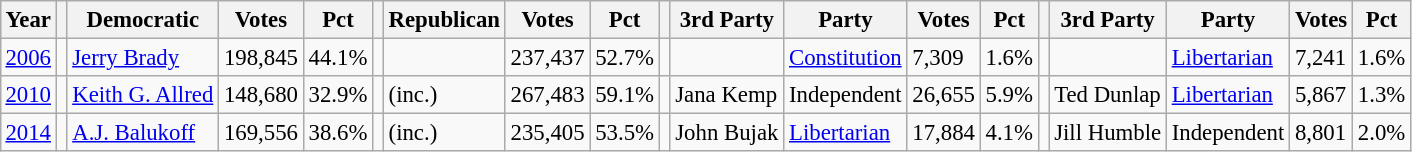<table class="wikitable" style="margin:0.5em ; font-size:95%">
<tr>
<th>Year</th>
<th></th>
<th>Democratic</th>
<th>Votes</th>
<th>Pct</th>
<th></th>
<th>Republican</th>
<th>Votes</th>
<th>Pct</th>
<th></th>
<th>3rd Party</th>
<th>Party</th>
<th>Votes</th>
<th>Pct</th>
<th></th>
<th>3rd Party</th>
<th>Party</th>
<th>Votes</th>
<th>Pct</th>
</tr>
<tr>
<td><a href='#'>2006</a></td>
<td></td>
<td><a href='#'>Jerry Brady</a></td>
<td>198,845</td>
<td>44.1%</td>
<td></td>
<td></td>
<td>237,437</td>
<td>52.7%</td>
<td></td>
<td></td>
<td><a href='#'>Constitution</a></td>
<td>7,309</td>
<td>1.6%</td>
<td></td>
<td></td>
<td><a href='#'>Libertarian</a></td>
<td>7,241</td>
<td>1.6%</td>
</tr>
<tr>
<td><a href='#'>2010</a></td>
<td></td>
<td><a href='#'>Keith G. Allred</a></td>
<td>148,680</td>
<td>32.9%</td>
<td></td>
<td> (inc.)</td>
<td>267,483</td>
<td>59.1%</td>
<td></td>
<td>Jana Kemp</td>
<td>Independent</td>
<td>26,655</td>
<td>5.9%</td>
<td></td>
<td>Ted Dunlap</td>
<td><a href='#'>Libertarian</a></td>
<td>5,867</td>
<td>1.3%</td>
</tr>
<tr>
<td><a href='#'>2014</a></td>
<td></td>
<td><a href='#'>A.J. Balukoff</a></td>
<td>169,556</td>
<td>38.6%</td>
<td></td>
<td> (inc.)</td>
<td>235,405</td>
<td>53.5%</td>
<td></td>
<td>John Bujak</td>
<td><a href='#'>Libertarian</a></td>
<td>17,884</td>
<td>4.1%</td>
<td></td>
<td>Jill Humble</td>
<td>Independent</td>
<td>8,801</td>
<td>2.0%</td>
</tr>
</table>
